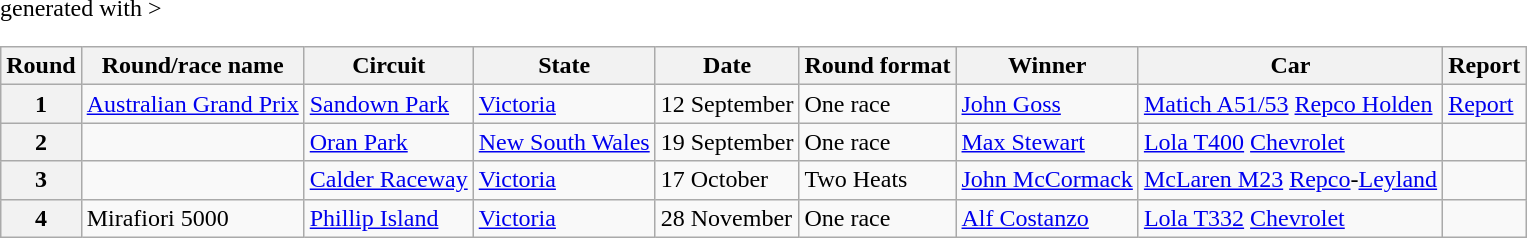<table class="wikitable" <hiddentext>generated with >
<tr>
<th>Round</th>
<th>Round/race name</th>
<th>Circuit</th>
<th>State</th>
<th>Date</th>
<th>Round format</th>
<th>Winner</th>
<th>Car</th>
<th>Report</th>
</tr>
<tr>
<th>1</th>
<td><a href='#'>Australian Grand Prix</a></td>
<td><a href='#'>Sandown Park</a></td>
<td><a href='#'>Victoria</a></td>
<td>12 September</td>
<td>One race</td>
<td><a href='#'>John Goss</a></td>
<td><a href='#'>Matich A51/53</a> <a href='#'>Repco Holden</a></td>
<td><a href='#'>Report</a></td>
</tr>
<tr>
<th>2</th>
<td> </td>
<td><a href='#'>Oran Park</a></td>
<td><a href='#'>New South Wales</a></td>
<td>19 September</td>
<td>One race</td>
<td><a href='#'>Max Stewart</a></td>
<td><a href='#'>Lola T400</a> <a href='#'>Chevrolet</a></td>
<td></td>
</tr>
<tr>
<th>3</th>
<td> </td>
<td><a href='#'>Calder Raceway</a></td>
<td><a href='#'>Victoria</a></td>
<td>17 October</td>
<td>Two Heats</td>
<td><a href='#'>John McCormack</a></td>
<td><a href='#'>McLaren M23</a> <a href='#'>Repco</a>-<a href='#'>Leyland</a></td>
<td></td>
</tr>
<tr>
<th>4</th>
<td>Mirafiori 5000</td>
<td><a href='#'>Phillip Island</a></td>
<td><a href='#'>Victoria</a></td>
<td>28 November</td>
<td>One race</td>
<td><a href='#'>Alf Costanzo</a></td>
<td><a href='#'>Lola T332</a> <a href='#'>Chevrolet</a></td>
<td></td>
</tr>
</table>
